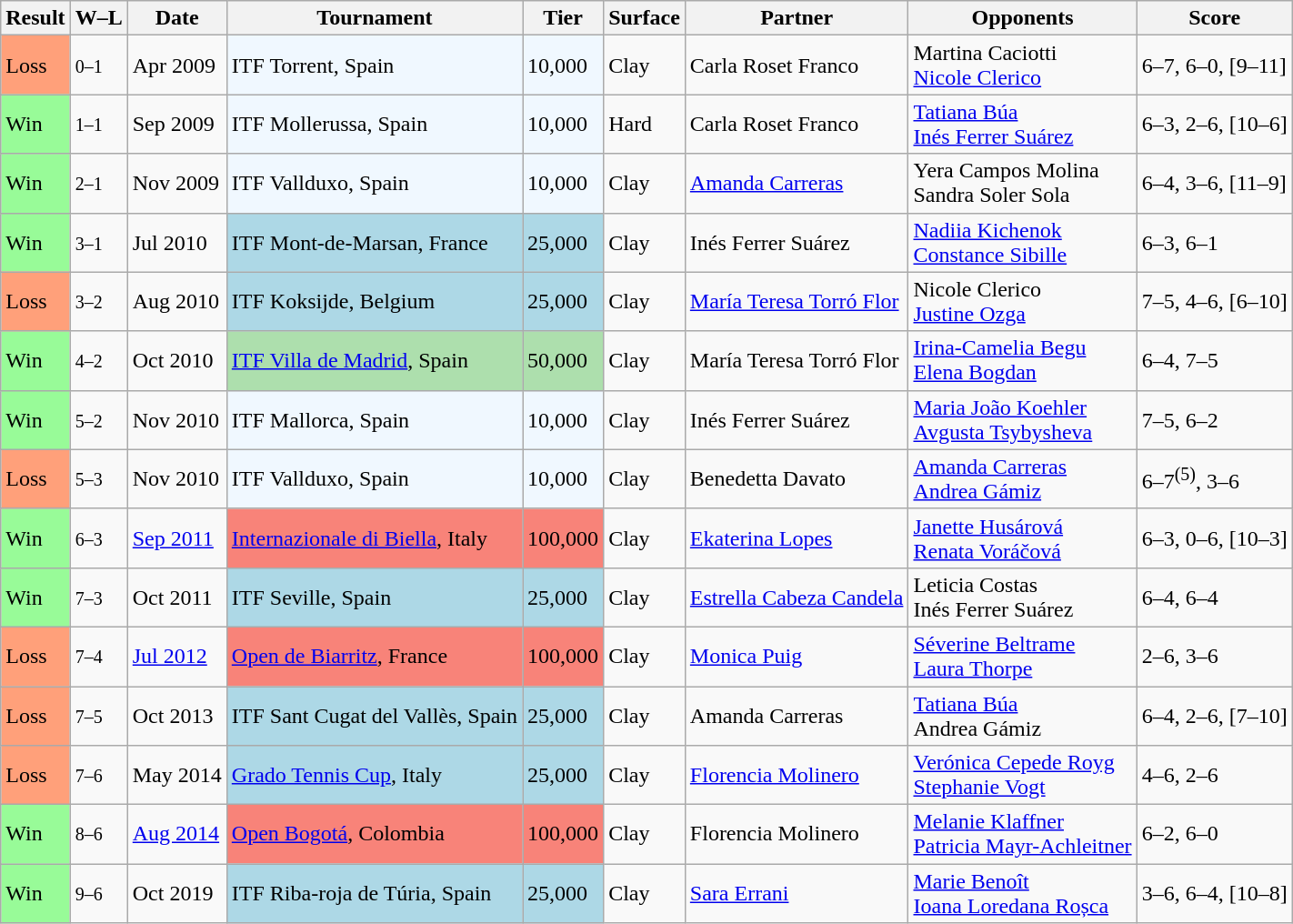<table class="sortable wikitable">
<tr>
<th>Result</th>
<th class="unsortable">W–L</th>
<th>Date</th>
<th>Tournament</th>
<th>Tier</th>
<th>Surface</th>
<th>Partner</th>
<th>Opponents</th>
<th class="unsortable">Score</th>
</tr>
<tr>
<td bgcolor=FFA07A>Loss</td>
<td><small>0–1</small></td>
<td>Apr 2009</td>
<td bgcolor=f0f8ff>ITF Torrent, Spain</td>
<td bgcolor=f0f8ff>10,000</td>
<td>Clay</td>
<td> Carla Roset Franco</td>
<td> Martina Caciotti <br>  <a href='#'>Nicole Clerico</a></td>
<td>6–7, 6–0, [9–11]</td>
</tr>
<tr>
<td bgcolor=98FB98>Win</td>
<td><small>1–1</small></td>
<td>Sep 2009</td>
<td bgcolor=f0f8ff>ITF Mollerussa, Spain</td>
<td bgcolor=f0f8ff>10,000</td>
<td>Hard</td>
<td> Carla Roset Franco</td>
<td> <a href='#'>Tatiana Búa</a> <br>  <a href='#'>Inés Ferrer Suárez</a></td>
<td>6–3, 2–6, [10–6]</td>
</tr>
<tr>
<td bgcolor=98FB98>Win</td>
<td><small>2–1</small></td>
<td>Nov 2009</td>
<td bgcolor=f0f8ff>ITF Vallduxo, Spain</td>
<td bgcolor=f0f8ff>10,000</td>
<td>Clay</td>
<td> <a href='#'>Amanda Carreras</a></td>
<td> Yera Campos Molina <br>  Sandra Soler Sola</td>
<td>6–4, 3–6, [11–9]</td>
</tr>
<tr>
<td bgcolor=98FB98>Win</td>
<td><small>3–1</small></td>
<td>Jul 2010</td>
<td bgcolor=lightblue>ITF Mont-de-Marsan, France</td>
<td bgcolor=lightblue>25,000</td>
<td>Clay</td>
<td> Inés Ferrer Suárez</td>
<td> <a href='#'>Nadiia Kichenok</a> <br>  <a href='#'>Constance Sibille</a></td>
<td>6–3, 6–1</td>
</tr>
<tr>
<td bgcolor=FFA07A>Loss</td>
<td><small>3–2</small></td>
<td>Aug 2010</td>
<td bgcolor=lightblue>ITF Koksijde, Belgium</td>
<td bgcolor=lightblue>25,000</td>
<td>Clay</td>
<td> <a href='#'>María Teresa Torró Flor</a></td>
<td> Nicole Clerico <br>  <a href='#'>Justine Ozga</a></td>
<td>7–5, 4–6, [6–10]</td>
</tr>
<tr>
<td bgcolor=98FB98>Win</td>
<td><small>4–2</small></td>
<td>Oct 2010</td>
<td bgcolor=ADDFAD><a href='#'>ITF Villa de Madrid</a>, Spain</td>
<td bgcolor=ADDFAD>50,000</td>
<td>Clay</td>
<td> María Teresa Torró Flor</td>
<td> <a href='#'>Irina-Camelia Begu</a> <br>  <a href='#'>Elena Bogdan</a></td>
<td>6–4, 7–5</td>
</tr>
<tr>
<td bgcolor=98FB98>Win</td>
<td><small>5–2</small></td>
<td>Nov 2010</td>
<td bgcolor=f0f8ff>ITF Mallorca, Spain</td>
<td bgcolor=f0f8ff>10,000</td>
<td>Clay</td>
<td> Inés Ferrer Suárez</td>
<td> <a href='#'>Maria João Koehler</a> <br>  <a href='#'>Avgusta Tsybysheva</a></td>
<td>7–5, 6–2</td>
</tr>
<tr>
<td bgcolor=FFA07A>Loss</td>
<td><small>5–3</small></td>
<td>Nov 2010</td>
<td bgcolor=f0f8ff>ITF Vallduxo, Spain</td>
<td bgcolor=f0f8ff>10,000</td>
<td>Clay</td>
<td> Benedetta Davato</td>
<td> <a href='#'>Amanda Carreras</a> <br>  <a href='#'>Andrea Gámiz</a></td>
<td>6–7<sup>(5)</sup>, 3–6</td>
</tr>
<tr>
<td bgcolor=98FB98>Win</td>
<td><small>6–3</small></td>
<td><a href='#'>Sep 2011</a></td>
<td bgcolor=f88379><a href='#'>Internazionale di Biella</a>, Italy</td>
<td bgcolor=f88379>100,000</td>
<td>Clay</td>
<td> <a href='#'>Ekaterina Lopes</a></td>
<td> <a href='#'>Janette Husárová</a> <br>  <a href='#'>Renata Voráčová</a></td>
<td>6–3, 0–6, [10–3]</td>
</tr>
<tr>
<td bgcolor=98FB98>Win</td>
<td><small>7–3</small></td>
<td>Oct 2011</td>
<td bgcolor=lightblue>ITF Seville, Spain</td>
<td bgcolor=lightblue>25,000</td>
<td>Clay</td>
<td> <a href='#'>Estrella Cabeza Candela</a></td>
<td> Leticia Costas <br>  Inés Ferrer Suárez</td>
<td>6–4, 6–4</td>
</tr>
<tr>
<td bgcolor=FFA07A>Loss</td>
<td><small>7–4</small></td>
<td><a href='#'>Jul 2012</a></td>
<td bgcolor=f88379><a href='#'>Open de Biarritz</a>, France</td>
<td bgcolor=f88379>100,000</td>
<td>Clay</td>
<td> <a href='#'>Monica Puig</a></td>
<td> <a href='#'>Séverine Beltrame</a> <br>  <a href='#'>Laura Thorpe</a></td>
<td>2–6, 3–6</td>
</tr>
<tr>
<td bgcolor=FFA07A>Loss</td>
<td><small>7–5</small></td>
<td>Oct 2013</td>
<td bgcolor=lightblue>ITF Sant Cugat del Vallès, Spain</td>
<td bgcolor=lightblue>25,000</td>
<td>Clay</td>
<td> Amanda Carreras</td>
<td> <a href='#'>Tatiana Búa</a> <br>  Andrea Gámiz</td>
<td>6–4, 2–6, [7–10]</td>
</tr>
<tr>
<td bgcolor=FFA07A>Loss</td>
<td><small>7–6</small></td>
<td>May 2014</td>
<td bgcolor=lightblue><a href='#'>Grado Tennis Cup</a>, Italy</td>
<td bgcolor=lightblue>25,000</td>
<td>Clay</td>
<td> <a href='#'>Florencia Molinero</a></td>
<td> <a href='#'>Verónica Cepede Royg</a> <br>  <a href='#'>Stephanie Vogt</a></td>
<td>4–6, 2–6</td>
</tr>
<tr>
<td bgcolor=98FB98>Win</td>
<td><small>8–6</small></td>
<td><a href='#'>Aug 2014</a></td>
<td bgcolor=F88379><a href='#'>Open Bogotá</a>, Colombia</td>
<td bgcolor=f88379>100,000</td>
<td>Clay</td>
<td> Florencia Molinero</td>
<td> <a href='#'>Melanie Klaffner</a> <br>  <a href='#'>Patricia Mayr-Achleitner</a></td>
<td>6–2, 6–0</td>
</tr>
<tr>
<td bgcolor=98FB98>Win</td>
<td><small>9–6</small></td>
<td>Oct 2019</td>
<td bgcolor=lightblue>ITF Riba-roja de Túria, Spain</td>
<td bgcolor=lightblue>25,000</td>
<td>Clay</td>
<td> <a href='#'>Sara Errani</a></td>
<td> <a href='#'>Marie Benoît</a> <br>  <a href='#'>Ioana Loredana Roșca</a></td>
<td>3–6, 6–4, [10–8]</td>
</tr>
</table>
